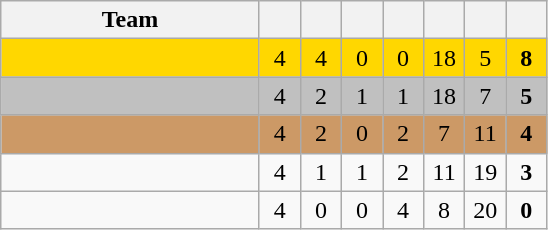<table class="wikitable" style="text-align:center;">
<tr>
<th width=165>Team</th>
<th width=20></th>
<th width=20></th>
<th width=20></th>
<th width=20></th>
<th width=20></th>
<th width=20></th>
<th width=20></th>
</tr>
<tr style="background:gold;">
<td align="left"></td>
<td>4</td>
<td>4</td>
<td>0</td>
<td>0</td>
<td>18</td>
<td>5</td>
<td><strong>8</strong></td>
</tr>
<tr style="background:silver;">
<td align="left"></td>
<td>4</td>
<td>2</td>
<td>1</td>
<td>1</td>
<td>18</td>
<td>7</td>
<td><strong>5</strong></td>
</tr>
<tr style="background:#c96;">
<td align="left"></td>
<td>4</td>
<td>2</td>
<td>0</td>
<td>2</td>
<td>7</td>
<td>11</td>
<td><strong>4</strong></td>
</tr>
<tr>
<td align="left"></td>
<td>4</td>
<td>1</td>
<td>1</td>
<td>2</td>
<td>11</td>
<td>19</td>
<td><strong>3</strong></td>
</tr>
<tr>
<td align="left"></td>
<td>4</td>
<td>0</td>
<td>0</td>
<td>4</td>
<td>8</td>
<td>20</td>
<td><strong>0</strong></td>
</tr>
</table>
